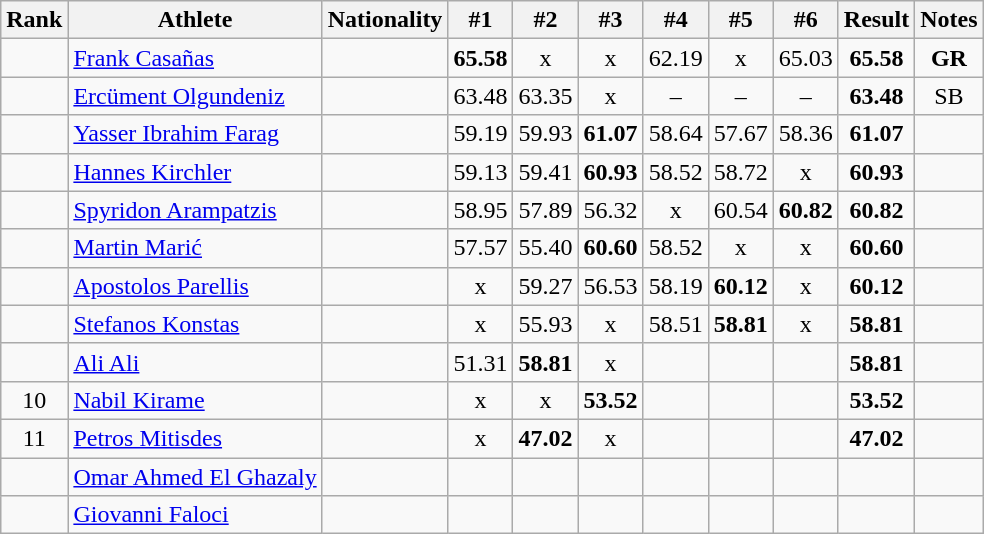<table class="wikitable sortable" style="text-align:center">
<tr>
<th>Rank</th>
<th>Athlete</th>
<th>Nationality</th>
<th>#1</th>
<th>#2</th>
<th>#3</th>
<th>#4</th>
<th>#5</th>
<th>#6</th>
<th>Result</th>
<th>Notes</th>
</tr>
<tr>
<td></td>
<td align="left"><a href='#'>Frank Casañas</a></td>
<td align=left></td>
<td><strong>65.58</strong></td>
<td>x</td>
<td>x</td>
<td>62.19</td>
<td>x</td>
<td>65.03</td>
<td><strong>65.58</strong></td>
<td><strong>GR</strong></td>
</tr>
<tr>
<td></td>
<td align="left"><a href='#'>Ercüment Olgundeniz</a></td>
<td align=left></td>
<td>63.48</td>
<td>63.35</td>
<td>x</td>
<td>–</td>
<td>–</td>
<td>–</td>
<td><strong>63.48</strong></td>
<td>SB</td>
</tr>
<tr>
<td></td>
<td align="left"><a href='#'>Yasser Ibrahim Farag</a></td>
<td align=left></td>
<td>59.19</td>
<td>59.93</td>
<td><strong>61.07</strong></td>
<td>58.64</td>
<td>57.67</td>
<td>58.36</td>
<td><strong>61.07</strong></td>
<td></td>
</tr>
<tr>
<td></td>
<td align="left"><a href='#'>Hannes Kirchler</a></td>
<td align=left></td>
<td>59.13</td>
<td>59.41</td>
<td><strong>60.93</strong></td>
<td>58.52</td>
<td>58.72</td>
<td>x</td>
<td><strong>60.93</strong></td>
<td></td>
</tr>
<tr>
<td></td>
<td align="left"><a href='#'>Spyridon Arampatzis</a></td>
<td align=left></td>
<td>58.95</td>
<td>57.89</td>
<td>56.32</td>
<td>x</td>
<td>60.54</td>
<td><strong>60.82</strong></td>
<td><strong>60.82</strong></td>
<td></td>
</tr>
<tr>
<td></td>
<td align="left"><a href='#'>Martin Marić</a></td>
<td align=left></td>
<td>57.57</td>
<td>55.40</td>
<td><strong>60.60</strong></td>
<td>58.52</td>
<td>x</td>
<td>x</td>
<td><strong>60.60</strong></td>
<td></td>
</tr>
<tr>
<td></td>
<td align="left"><a href='#'>Apostolos Parellis</a></td>
<td align=left></td>
<td>x</td>
<td>59.27</td>
<td>56.53</td>
<td>58.19</td>
<td><strong>60.12</strong></td>
<td>x</td>
<td><strong>60.12</strong></td>
<td></td>
</tr>
<tr>
<td></td>
<td align="left"><a href='#'>Stefanos Konstas</a></td>
<td align=left></td>
<td>x</td>
<td>55.93</td>
<td>x</td>
<td>58.51</td>
<td><strong>58.81</strong></td>
<td>x</td>
<td><strong>58.81</strong></td>
<td></td>
</tr>
<tr>
<td></td>
<td align="left"><a href='#'>Ali Ali</a></td>
<td align=left></td>
<td>51.31</td>
<td><strong>58.81</strong></td>
<td>x</td>
<td></td>
<td></td>
<td></td>
<td><strong>58.81</strong></td>
<td></td>
</tr>
<tr>
<td>10</td>
<td align="left"><a href='#'>Nabil Kirame</a></td>
<td align=left></td>
<td>x</td>
<td>x</td>
<td><strong>53.52</strong></td>
<td></td>
<td></td>
<td></td>
<td><strong>53.52</strong></td>
<td></td>
</tr>
<tr>
<td>11</td>
<td align="left"><a href='#'>Petros Mitisdes</a></td>
<td align=left></td>
<td>x</td>
<td><strong>47.02</strong></td>
<td>x</td>
<td></td>
<td></td>
<td></td>
<td><strong>47.02</strong></td>
<td></td>
</tr>
<tr>
<td></td>
<td align="left"><a href='#'>Omar Ahmed El Ghazaly</a></td>
<td align=left></td>
<td></td>
<td></td>
<td></td>
<td></td>
<td></td>
<td></td>
<td><strong></strong></td>
<td></td>
</tr>
<tr>
<td></td>
<td align="left"><a href='#'>Giovanni Faloci</a></td>
<td align=left></td>
<td></td>
<td></td>
<td></td>
<td></td>
<td></td>
<td></td>
<td><strong></strong></td>
<td></td>
</tr>
</table>
